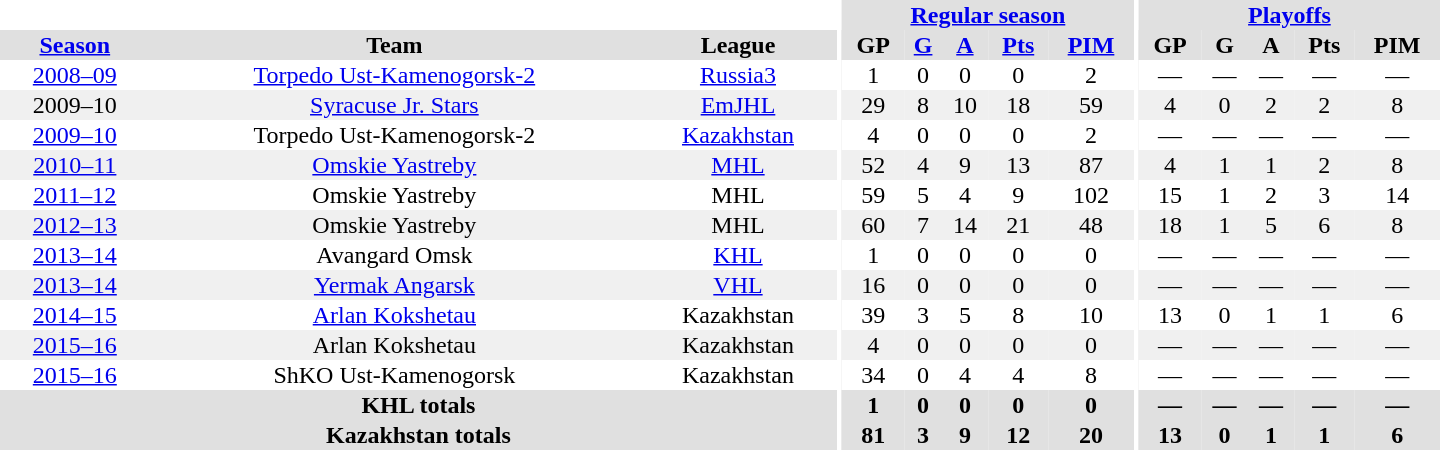<table border="0" cellpadding="1" cellspacing="0" style="text-align:center; width:60em">
<tr bgcolor="#e0e0e0">
<th colspan="3" bgcolor="#ffffff"></th>
<th rowspan="99" bgcolor="#ffffff"></th>
<th colspan="5"><a href='#'>Regular season</a></th>
<th rowspan="99" bgcolor="#ffffff"></th>
<th colspan="5"><a href='#'>Playoffs</a></th>
</tr>
<tr bgcolor="#e0e0e0">
<th><a href='#'>Season</a></th>
<th>Team</th>
<th>League</th>
<th>GP</th>
<th><a href='#'>G</a></th>
<th><a href='#'>A</a></th>
<th><a href='#'>Pts</a></th>
<th><a href='#'>PIM</a></th>
<th>GP</th>
<th>G</th>
<th>A</th>
<th>Pts</th>
<th>PIM</th>
</tr>
<tr>
<td><a href='#'>2008–09</a></td>
<td><a href='#'>Torpedo Ust-Kamenogorsk-2</a></td>
<td><a href='#'>Russia3</a></td>
<td>1</td>
<td>0</td>
<td>0</td>
<td>0</td>
<td>2</td>
<td>—</td>
<td>—</td>
<td>—</td>
<td>—</td>
<td>—</td>
</tr>
<tr bgcolor="#f0f0f0">
<td>2009–10</td>
<td><a href='#'>Syracuse Jr. Stars</a></td>
<td><a href='#'>EmJHL</a></td>
<td>29</td>
<td>8</td>
<td>10</td>
<td>18</td>
<td>59</td>
<td>4</td>
<td>0</td>
<td>2</td>
<td>2</td>
<td>8</td>
</tr>
<tr>
<td><a href='#'>2009–10</a></td>
<td>Torpedo Ust-Kamenogorsk-2</td>
<td><a href='#'>Kazakhstan</a></td>
<td>4</td>
<td>0</td>
<td>0</td>
<td>0</td>
<td>2</td>
<td>—</td>
<td>—</td>
<td>—</td>
<td>—</td>
<td>—</td>
</tr>
<tr bgcolor="#f0f0f0">
<td><a href='#'>2010–11</a></td>
<td><a href='#'>Omskie Yastreby</a></td>
<td><a href='#'>MHL</a></td>
<td>52</td>
<td>4</td>
<td>9</td>
<td>13</td>
<td>87</td>
<td>4</td>
<td>1</td>
<td>1</td>
<td>2</td>
<td>8</td>
</tr>
<tr>
<td><a href='#'>2011–12</a></td>
<td>Omskie Yastreby</td>
<td>MHL</td>
<td>59</td>
<td>5</td>
<td>4</td>
<td>9</td>
<td>102</td>
<td>15</td>
<td>1</td>
<td>2</td>
<td>3</td>
<td>14</td>
</tr>
<tr bgcolor="#f0f0f0">
<td><a href='#'>2012–13</a></td>
<td>Omskie Yastreby</td>
<td>MHL</td>
<td>60</td>
<td>7</td>
<td>14</td>
<td>21</td>
<td>48</td>
<td>18</td>
<td>1</td>
<td>5</td>
<td>6</td>
<td>8</td>
</tr>
<tr>
<td><a href='#'>2013–14</a></td>
<td>Avangard Omsk</td>
<td><a href='#'>KHL</a></td>
<td>1</td>
<td>0</td>
<td>0</td>
<td>0</td>
<td>0</td>
<td>—</td>
<td>—</td>
<td>—</td>
<td>—</td>
<td>—</td>
</tr>
<tr bgcolor="#f0f0f0">
<td><a href='#'>2013–14</a></td>
<td><a href='#'>Yermak Angarsk</a></td>
<td><a href='#'>VHL</a></td>
<td>16</td>
<td>0</td>
<td>0</td>
<td>0</td>
<td>0</td>
<td>—</td>
<td>—</td>
<td>—</td>
<td>—</td>
<td>—</td>
</tr>
<tr>
<td><a href='#'>2014–15</a></td>
<td><a href='#'>Arlan Kokshetau</a></td>
<td>Kazakhstan</td>
<td>39</td>
<td>3</td>
<td>5</td>
<td>8</td>
<td>10</td>
<td>13</td>
<td>0</td>
<td>1</td>
<td>1</td>
<td>6</td>
</tr>
<tr bgcolor="#f0f0f0">
<td><a href='#'>2015–16</a></td>
<td>Arlan Kokshetau</td>
<td>Kazakhstan</td>
<td>4</td>
<td>0</td>
<td>0</td>
<td>0</td>
<td>0</td>
<td>—</td>
<td>—</td>
<td>—</td>
<td>—</td>
<td>—</td>
</tr>
<tr>
<td><a href='#'>2015–16</a></td>
<td>ShKO Ust-Kamenogorsk</td>
<td>Kazakhstan</td>
<td>34</td>
<td>0</td>
<td>4</td>
<td>4</td>
<td>8</td>
<td>—</td>
<td>—</td>
<td>—</td>
<td>—</td>
<td>—</td>
</tr>
<tr>
</tr>
<tr ALIGN="center" bgcolor="#e0e0e0">
<th colspan="3">KHL totals</th>
<th ALIGN="center">1</th>
<th ALIGN="center">0</th>
<th ALIGN="center">0</th>
<th ALIGN="center">0</th>
<th ALIGN="center">0</th>
<th ALIGN="center">—</th>
<th ALIGN="center">—</th>
<th ALIGN="center">—</th>
<th ALIGN="center">—</th>
<th ALIGN="center">—</th>
</tr>
<tr>
</tr>
<tr ALIGN="center" bgcolor="#e0e0e0">
<th colspan="3">Kazakhstan totals</th>
<th ALIGN="center">81</th>
<th ALIGN="center">3</th>
<th ALIGN="center">9</th>
<th ALIGN="center">12</th>
<th ALIGN="center">20</th>
<th ALIGN="center">13</th>
<th ALIGN="center">0</th>
<th ALIGN="center">1</th>
<th ALIGN="center">1</th>
<th ALIGN="center">6</th>
</tr>
</table>
